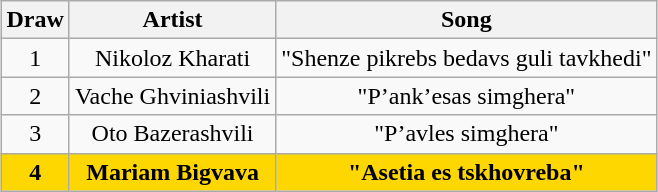<table class="sortable wikitable" style="text-align:center;margin:1em auto 1em auto">
<tr>
<th>Draw</th>
<th>Artist</th>
<th>Song</th>
</tr>
<tr>
<td>1</td>
<td>Nikoloz Kharati</td>
<td>"Shenze pikrebs bedavs guli tavkhedi"<br></td>
</tr>
<tr>
<td>2</td>
<td>Vache Ghviniashvili</td>
<td>"P’ank’esas simghera"<br></td>
</tr>
<tr>
<td>3</td>
<td>Oto Bazerashvili</td>
<td>"P’avles simghera"<br></td>
</tr>
<tr style="font-weight:bold; background:gold;">
<td>4</td>
<td>Mariam Bigvava</td>
<td>"Asetia es tskhovreba"<br></td>
</tr>
</table>
